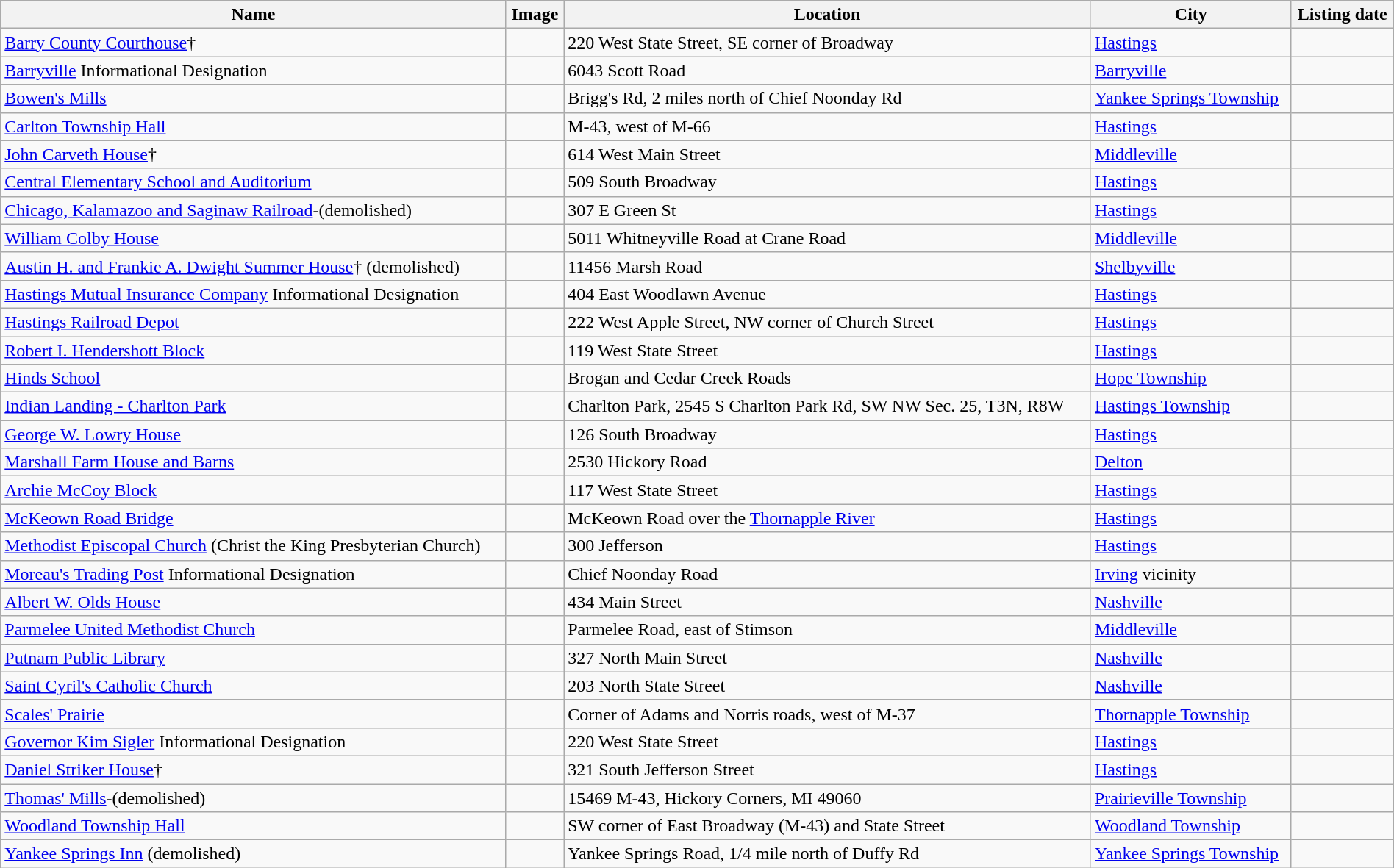<table class="wikitable sortable" style="width:100%">
<tr>
<th>Name</th>
<th>Image</th>
<th>Location</th>
<th>City</th>
<th>Listing date</th>
</tr>
<tr>
<td><a href='#'>Barry County Courthouse</a>†</td>
<td></td>
<td>220 West State Street, SE corner of Broadway</td>
<td><a href='#'>Hastings</a></td>
<td></td>
</tr>
<tr>
<td><a href='#'>Barryville</a> Informational Designation</td>
<td></td>
<td>6043 Scott Road</td>
<td><a href='#'>Barryville</a></td>
<td></td>
</tr>
<tr>
<td><a href='#'>Bowen's Mills</a></td>
<td></td>
<td>Brigg's Rd, 2 miles north of Chief Noonday Rd</td>
<td><a href='#'>Yankee Springs Township</a></td>
<td></td>
</tr>
<tr>
<td><a href='#'>Carlton Township Hall</a></td>
<td></td>
<td>M-43, west of M-66</td>
<td><a href='#'>Hastings</a></td>
<td></td>
</tr>
<tr>
<td><a href='#'>John Carveth House</a>†</td>
<td></td>
<td>614 West Main Street</td>
<td><a href='#'>Middleville</a></td>
<td></td>
</tr>
<tr>
<td><a href='#'>Central Elementary School and Auditorium</a></td>
<td></td>
<td>509 South Broadway</td>
<td><a href='#'>Hastings</a></td>
<td></td>
</tr>
<tr>
<td><a href='#'>Chicago, Kalamazoo and Saginaw Railroad</a>-(demolished)</td>
<td></td>
<td>307 E Green St</td>
<td><a href='#'>Hastings</a></td>
<td></td>
</tr>
<tr>
<td><a href='#'>William Colby House</a></td>
<td></td>
<td>5011 Whitneyville Road at Crane Road</td>
<td><a href='#'>Middleville</a></td>
<td></td>
</tr>
<tr>
<td><a href='#'>Austin H. and Frankie A. Dwight Summer House</a>† (demolished)</td>
<td></td>
<td>11456 Marsh Road</td>
<td><a href='#'>Shelbyville</a></td>
<td></td>
</tr>
<tr>
<td><a href='#'>Hastings Mutual Insurance Company</a> Informational Designation</td>
<td></td>
<td>404 East Woodlawn Avenue</td>
<td><a href='#'>Hastings</a></td>
<td></td>
</tr>
<tr>
<td><a href='#'>Hastings Railroad Depot</a></td>
<td></td>
<td>222 West Apple Street, NW corner of Church Street</td>
<td><a href='#'>Hastings</a></td>
<td></td>
</tr>
<tr>
<td><a href='#'>Robert I. Hendershott Block</a></td>
<td></td>
<td>119 West State Street</td>
<td><a href='#'>Hastings</a></td>
<td></td>
</tr>
<tr>
<td><a href='#'>Hinds School</a></td>
<td></td>
<td>Brogan and Cedar Creek Roads</td>
<td><a href='#'>Hope Township</a></td>
<td></td>
</tr>
<tr>
<td><a href='#'>Indian Landing - Charlton Park</a></td>
<td></td>
<td>Charlton Park, 2545 S Charlton Park Rd, SW NW Sec. 25, T3N, R8W</td>
<td><a href='#'>Hastings Township</a></td>
<td></td>
</tr>
<tr>
<td><a href='#'>George W. Lowry House</a></td>
<td></td>
<td>126 South Broadway</td>
<td><a href='#'>Hastings</a></td>
<td></td>
</tr>
<tr>
<td><a href='#'>Marshall Farm House and Barns</a></td>
<td></td>
<td>2530 Hickory Road</td>
<td><a href='#'>Delton</a></td>
<td></td>
</tr>
<tr>
<td><a href='#'>Archie McCoy Block</a></td>
<td></td>
<td>117 West State Street</td>
<td><a href='#'>Hastings</a></td>
<td></td>
</tr>
<tr>
<td><a href='#'>McKeown Road Bridge</a></td>
<td></td>
<td>McKeown Road over the <a href='#'>Thornapple River</a></td>
<td><a href='#'>Hastings</a></td>
<td></td>
</tr>
<tr>
<td><a href='#'>Methodist Episcopal Church</a> (Christ the King Presbyterian Church)</td>
<td></td>
<td>300 Jefferson</td>
<td><a href='#'>Hastings</a></td>
<td></td>
</tr>
<tr>
<td><a href='#'>Moreau's Trading Post</a> Informational Designation</td>
<td></td>
<td>Chief Noonday Road</td>
<td><a href='#'>Irving</a> vicinity</td>
<td></td>
</tr>
<tr>
<td><a href='#'>Albert W. Olds House</a></td>
<td></td>
<td>434 Main Street</td>
<td><a href='#'>Nashville</a></td>
<td></td>
</tr>
<tr>
<td><a href='#'>Parmelee United Methodist Church</a></td>
<td></td>
<td>Parmelee Road, east of Stimson</td>
<td><a href='#'>Middleville</a></td>
<td></td>
</tr>
<tr>
<td><a href='#'>Putnam Public Library</a></td>
<td></td>
<td>327 North Main Street</td>
<td><a href='#'>Nashville</a></td>
<td></td>
</tr>
<tr>
<td><a href='#'>Saint Cyril's Catholic Church</a></td>
<td></td>
<td>203 North State Street</td>
<td><a href='#'>Nashville</a></td>
<td></td>
</tr>
<tr>
<td><a href='#'>Scales' Prairie</a></td>
<td></td>
<td>Corner of Adams and Norris roads, west of M-37</td>
<td><a href='#'>Thornapple Township</a></td>
<td></td>
</tr>
<tr>
<td><a href='#'>Governor Kim Sigler</a> Informational Designation</td>
<td></td>
<td>220 West State Street</td>
<td><a href='#'>Hastings</a></td>
<td></td>
</tr>
<tr>
<td><a href='#'>Daniel Striker House</a>†</td>
<td></td>
<td>321 South Jefferson Street</td>
<td><a href='#'>Hastings</a></td>
<td></td>
</tr>
<tr>
<td><a href='#'>Thomas' Mills</a>-(demolished)</td>
<td></td>
<td>15469 M-43, Hickory Corners, MI 49060</td>
<td><a href='#'>Prairieville Township</a></td>
<td></td>
</tr>
<tr>
<td><a href='#'>Woodland Township Hall</a></td>
<td></td>
<td>SW corner of East Broadway (M-43) and State Street</td>
<td><a href='#'>Woodland Township</a></td>
<td></td>
</tr>
<tr>
<td><a href='#'>Yankee Springs Inn</a> (demolished)</td>
<td></td>
<td>Yankee Springs Road, 1/4 mile north of Duffy Rd</td>
<td><a href='#'>Yankee Springs Township</a></td>
<td></td>
</tr>
</table>
